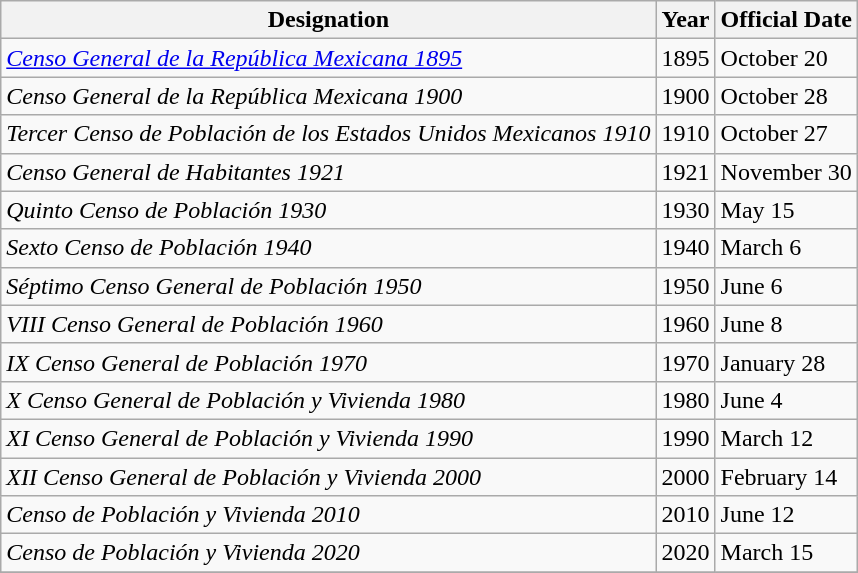<table align="center" class="wikitable">
<tr>
<th>Designation</th>
<th>Year</th>
<th>Official Date</th>
</tr>
<tr>
<td><a href='#'><em>Censo General de la República Mexicana 1895</em></a></td>
<td>1895</td>
<td>October 20</td>
</tr>
<tr>
<td><em>Censo General de la República Mexicana 1900</em></td>
<td>1900</td>
<td>October 28</td>
</tr>
<tr>
<td><em>Tercer Censo de Población de los Estados Unidos Mexicanos 1910</em></td>
<td>1910</td>
<td>October 27</td>
</tr>
<tr>
<td><em>Censo General de Habitantes 1921</em></td>
<td>1921</td>
<td>November 30</td>
</tr>
<tr>
<td><em>Quinto Censo de Población 1930</em></td>
<td>1930</td>
<td>May 15</td>
</tr>
<tr>
<td><em>Sexto Censo de Población 1940</em></td>
<td>1940</td>
<td>March 6</td>
</tr>
<tr>
<td><em>Séptimo Censo General de Población 1950</em></td>
<td>1950</td>
<td>June 6</td>
</tr>
<tr>
<td><em>VIII Censo General de Población 1960</em></td>
<td>1960</td>
<td>June 8</td>
</tr>
<tr>
<td><em>IX Censo General de Población 1970</em></td>
<td>1970</td>
<td>January 28</td>
</tr>
<tr>
<td><em>X Censo General de Población y Vivienda 1980</em></td>
<td>1980</td>
<td>June 4</td>
</tr>
<tr>
<td><em>XI Censo General de Población y Vivienda 1990</em></td>
<td>1990</td>
<td>March 12</td>
</tr>
<tr>
<td><em>XII Censo General de Población y Vivienda 2000</em></td>
<td>2000</td>
<td>February 14</td>
</tr>
<tr>
<td><em>Censo de Población y Vivienda 2010</em></td>
<td>2010</td>
<td>June 12</td>
</tr>
<tr>
<td><em>Censo de Población y Vivienda 2020</em></td>
<td>2020</td>
<td>March 15</td>
</tr>
<tr>
</tr>
</table>
